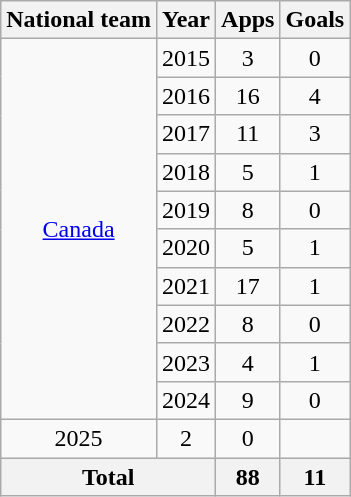<table class="wikitable" style="text-align:center">
<tr>
<th>National team</th>
<th>Year</th>
<th>Apps</th>
<th>Goals</th>
</tr>
<tr>
<td rowspan="10"><a href='#'>Canada</a></td>
<td>2015</td>
<td>3</td>
<td>0</td>
</tr>
<tr>
<td>2016</td>
<td>16</td>
<td>4</td>
</tr>
<tr>
<td>2017</td>
<td>11</td>
<td>3</td>
</tr>
<tr>
<td>2018</td>
<td>5</td>
<td>1</td>
</tr>
<tr>
<td>2019</td>
<td>8</td>
<td>0</td>
</tr>
<tr>
<td>2020</td>
<td>5</td>
<td>1</td>
</tr>
<tr>
<td>2021</td>
<td>17</td>
<td>1</td>
</tr>
<tr>
<td>2022</td>
<td>8</td>
<td>0</td>
</tr>
<tr>
<td>2023</td>
<td>4</td>
<td>1</td>
</tr>
<tr>
<td>2024</td>
<td>9</td>
<td>0</td>
</tr>
<tr>
<td>2025</td>
<td>2</td>
<td>0</td>
</tr>
<tr>
<th colspan="2">Total</th>
<th>88</th>
<th>11</th>
</tr>
</table>
